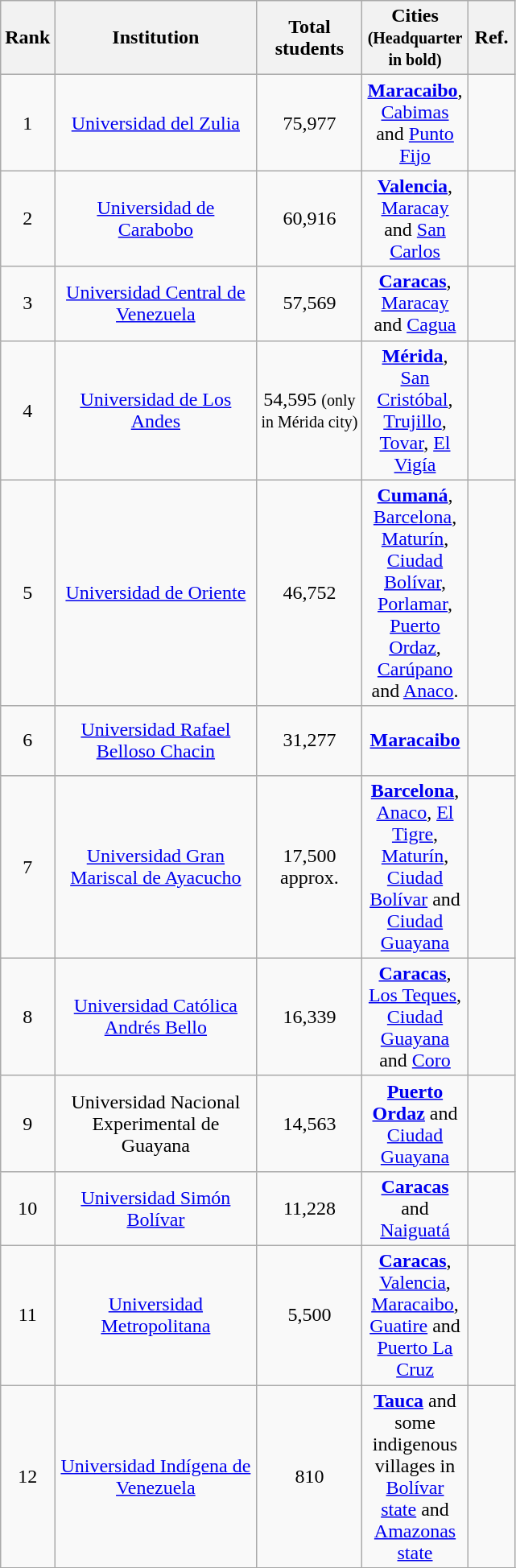<table class="wikitable plainrowheaders sortable" style="text-align:center;">
<tr>
<th scope="col" rowspan="" style="width:2em;">Rank</th>
<th scope="col" rowspan="" style="width:10em;">Institution</th>
<th scope="col" rowspan="" style="width:5em;">Total students</th>
<th scope="col" rowspan="" style="width:5em;">Cities<br><small>(Headquarter in <strong>bold</strong>)</small></th>
<th scope="col" rowspan="" style="width:2em;">Ref.</th>
</tr>
<tr>
<td>1</td>
<td height=50 scope="row"><a href='#'>Universidad del Zulia</a> <br></td>
<td>75,977</td>
<td><strong><a href='#'>Maracaibo</a></strong>, <a href='#'>Cabimas</a> and <a href='#'>Punto Fijo</a></td>
<td></td>
</tr>
<tr>
<td>2</td>
<td height=50 scope="row"><a href='#'>Universidad de Carabobo</a> <br></td>
<td>60,916</td>
<td><strong><a href='#'>Valencia</a></strong>, <a href='#'>Maracay</a> and <a href='#'>San Carlos</a></td>
<td></td>
</tr>
<tr>
<td>3</td>
<td height=50 scope="row"><a href='#'>Universidad Central de Venezuela</a> <br></td>
<td>57,569</td>
<td><strong><a href='#'>Caracas</a></strong>, <a href='#'>Maracay</a> and <a href='#'>Cagua</a></td>
<td></td>
</tr>
<tr>
<td>4</td>
<td height=50 scope="row"><a href='#'>Universidad de Los Andes</a> <br></td>
<td>54,595 <small>(only in Mérida city)</small></td>
<td><strong><a href='#'>Mérida</a></strong>, <a href='#'>San Cristóbal</a>, <a href='#'>Trujillo</a>, <a href='#'>Tovar</a>, <a href='#'>El Vigía</a></td>
<td></td>
</tr>
<tr>
<td>5</td>
<td height=50 scope="row"><a href='#'>Universidad de Oriente</a> <br></td>
<td>46,752</td>
<td><strong><a href='#'>Cumaná</a></strong>, <a href='#'>Barcelona</a>, <a href='#'>Maturín</a>, <a href='#'>Ciudad Bolívar</a>, <a href='#'>Porlamar</a>, <a href='#'>Puerto Ordaz</a>, <a href='#'>Carúpano</a> and <a href='#'>Anaco</a>.</td>
<td></td>
</tr>
<tr>
<td>6</td>
<td height=50 scope="row"><a href='#'>Universidad Rafael Belloso Chacin</a> <br></td>
<td>31,277</td>
<td><strong><a href='#'>Maracaibo</a></strong></td>
<td></td>
</tr>
<tr>
<td>7</td>
<td height=50 scope="row"><a href='#'>Universidad Gran Mariscal de Ayacucho</a> <br></td>
<td>17,500 approx.</td>
<td><strong><a href='#'>Barcelona</a></strong>, <a href='#'>Anaco</a>, <a href='#'>El Tigre</a>, <a href='#'>Maturín</a>, <a href='#'>Ciudad Bolívar</a> and <a href='#'>Ciudad Guayana</a></td>
<td></td>
</tr>
<tr>
<td>8</td>
<td height=50 scope="row"><a href='#'>Universidad Católica Andrés Bello</a> <br></td>
<td>16,339</td>
<td><strong><a href='#'>Caracas</a></strong>, <a href='#'>Los Teques</a>, <a href='#'>Ciudad Guayana</a> and <a href='#'>Coro</a></td>
<td></td>
</tr>
<tr>
<td>9</td>
<td height=50 scope="row">Universidad Nacional Experimental de Guayana <br></td>
<td>14,563</td>
<td><strong><a href='#'>Puerto Ordaz</a></strong> and <a href='#'>Ciudad Guayana</a></td>
<td></td>
</tr>
<tr>
<td>10</td>
<td height=50 scope="row"><a href='#'>Universidad Simón Bolívar</a> <br></td>
<td>11,228</td>
<td><strong><a href='#'>Caracas</a></strong> and <a href='#'>Naiguatá</a></td>
<td></td>
</tr>
<tr>
<td>11</td>
<td height=50 scope="row"><a href='#'>Universidad Metropolitana</a> <br></td>
<td>5,500</td>
<td><strong><a href='#'>Caracas</a></strong>, <a href='#'>Valencia</a>, <a href='#'>Maracaibo</a>, <a href='#'>Guatire</a> and <a href='#'>Puerto La Cruz</a></td>
<td></td>
</tr>
<tr>
<td>12</td>
<td height=50 scope="row"><a href='#'>Universidad Indígena de Venezuela</a> <br></td>
<td>810</td>
<td><strong><a href='#'>Tauca</a></strong> and some indigenous villages in <a href='#'>Bolívar state</a> and <a href='#'>Amazonas state</a></td>
<td></td>
</tr>
<tr>
</tr>
</table>
